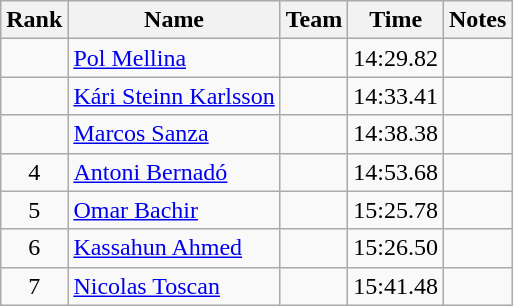<table class="wikitable sortable" style="text-align:center">
<tr>
<th>Rank</th>
<th>Name</th>
<th>Team</th>
<th>Time</th>
<th>Notes</th>
</tr>
<tr>
<td></td>
<td align="left"><a href='#'>Pol Mellina</a></td>
<td align=left></td>
<td>14:29.82</td>
<td></td>
</tr>
<tr>
<td></td>
<td align="left"><a href='#'>Kári Steinn Karlsson</a></td>
<td align=left></td>
<td>14:33.41</td>
<td></td>
</tr>
<tr>
<td></td>
<td align="left"><a href='#'>Marcos Sanza</a></td>
<td align=left></td>
<td>14:38.38</td>
<td></td>
</tr>
<tr>
<td>4</td>
<td align="left"><a href='#'>Antoni Bernadó</a></td>
<td align=left></td>
<td>14:53.68</td>
<td></td>
</tr>
<tr>
<td>5</td>
<td align="left"><a href='#'>Omar Bachir</a></td>
<td align=left></td>
<td>15:25.78</td>
<td></td>
</tr>
<tr>
<td>6</td>
<td align="left"><a href='#'>Kassahun Ahmed</a></td>
<td align=left></td>
<td>15:26.50</td>
<td></td>
</tr>
<tr>
<td>7</td>
<td align="left"><a href='#'>Nicolas Toscan</a></td>
<td align=left></td>
<td>15:41.48</td>
<td></td>
</tr>
</table>
